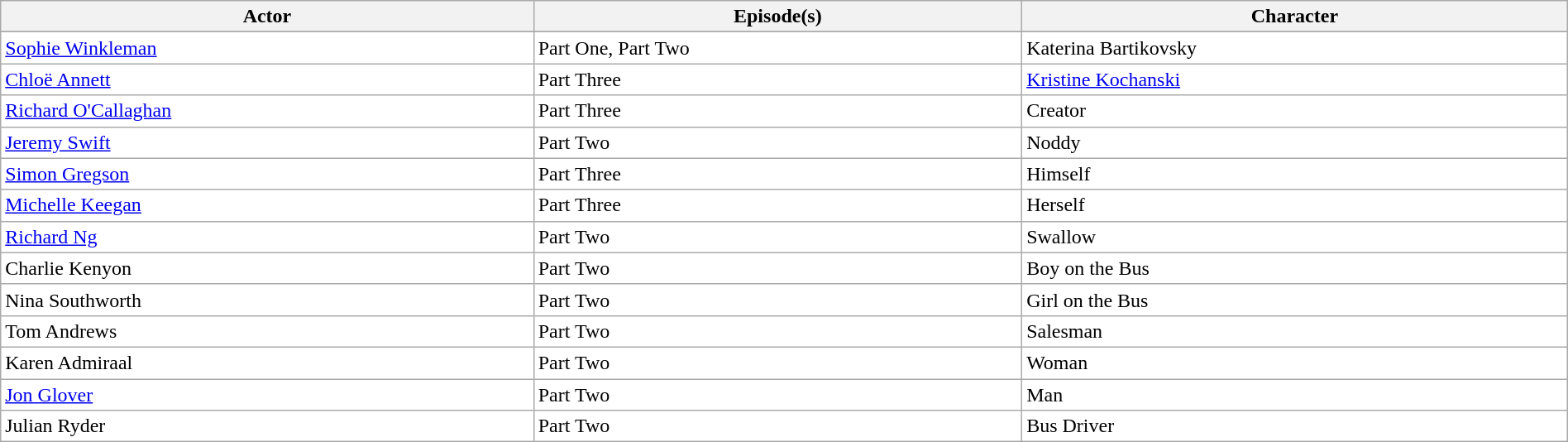<table class="wikitable" border="1" style="width:100%; margin-right:auto; background:white;">
<tr>
<th>Actor</th>
<th>Episode(s)</th>
<th>Character</th>
</tr>
<tr>
</tr>
<tr>
<td><a href='#'>Sophie Winkleman</a></td>
<td>Part One, Part Two</td>
<td>Katerina Bartikovsky</td>
</tr>
<tr>
<td><a href='#'>Chloë Annett</a></td>
<td>Part Three</td>
<td><a href='#'>Kristine Kochanski</a></td>
</tr>
<tr>
<td><a href='#'>Richard O'Callaghan</a></td>
<td>Part Three</td>
<td>Creator</td>
</tr>
<tr>
<td><a href='#'>Jeremy Swift</a></td>
<td>Part Two</td>
<td>Noddy</td>
</tr>
<tr>
<td><a href='#'>Simon Gregson</a></td>
<td>Part Three</td>
<td>Himself</td>
</tr>
<tr>
<td><a href='#'>Michelle Keegan</a></td>
<td>Part Three</td>
<td>Herself</td>
</tr>
<tr>
<td><a href='#'>Richard Ng</a></td>
<td>Part Two</td>
<td>Swallow</td>
</tr>
<tr>
<td>Charlie Kenyon</td>
<td>Part Two</td>
<td>Boy on the Bus</td>
</tr>
<tr>
<td>Nina Southworth</td>
<td>Part Two</td>
<td>Girl on the Bus</td>
</tr>
<tr>
<td>Tom Andrews</td>
<td>Part Two</td>
<td>Salesman</td>
</tr>
<tr>
<td>Karen Admiraal</td>
<td>Part Two</td>
<td>Woman</td>
</tr>
<tr>
<td><a href='#'>Jon Glover</a></td>
<td>Part Two</td>
<td>Man</td>
</tr>
<tr>
<td>Julian Ryder</td>
<td>Part Two</td>
<td>Bus Driver</td>
</tr>
</table>
